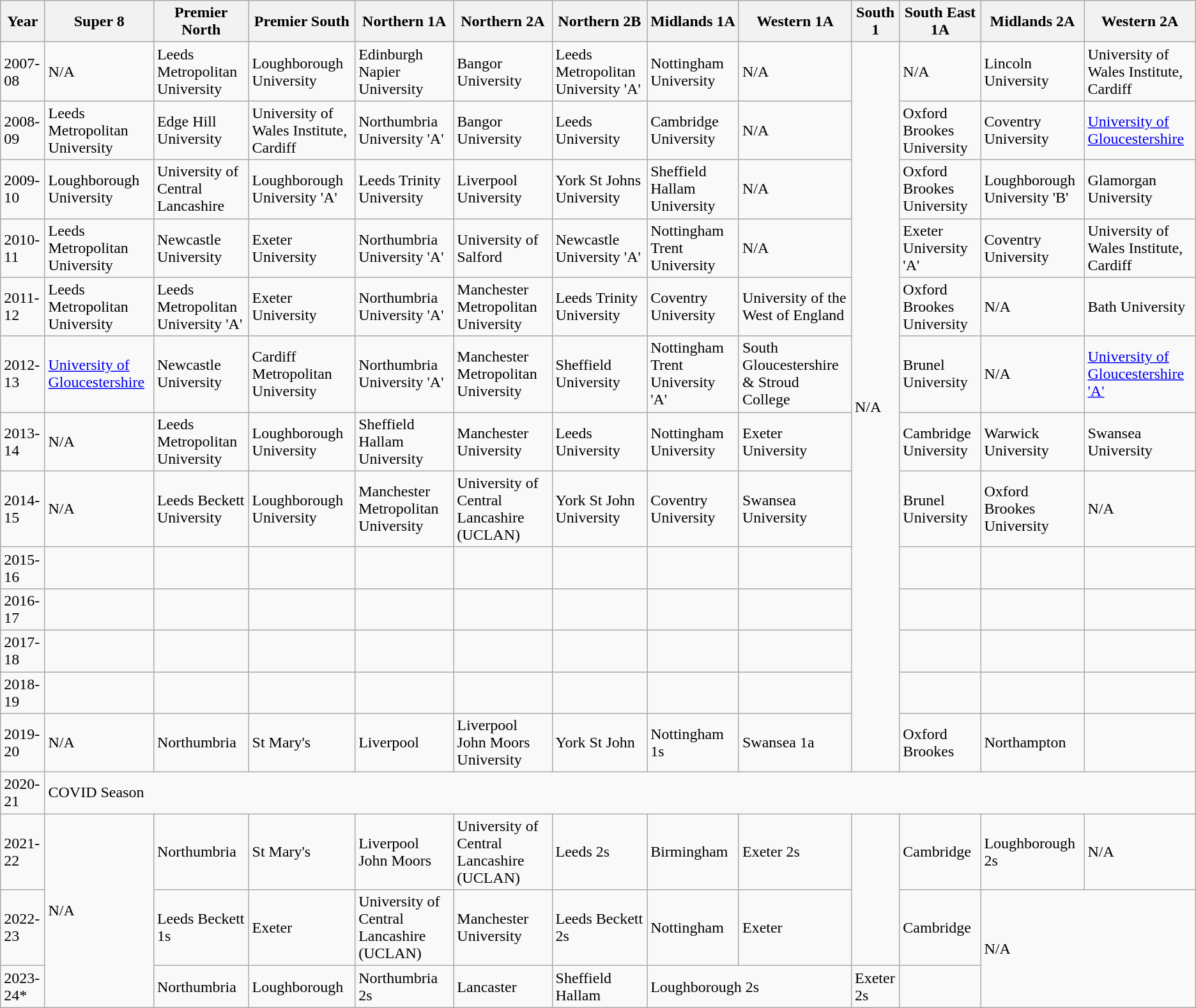<table class="wikitable">
<tr>
<th>Year</th>
<th>Super 8</th>
<th>Premier North</th>
<th>Premier South</th>
<th>Northern 1A</th>
<th>Northern 2A</th>
<th>Northern 2B</th>
<th>Midlands 1A</th>
<th>Western 1A</th>
<th>South 1</th>
<th>South East 1A</th>
<th>Midlands 2A</th>
<th>Western 2A</th>
</tr>
<tr>
<td>2007-08</td>
<td>N/A</td>
<td>Leeds Metropolitan University</td>
<td>Loughborough University</td>
<td>Edinburgh Napier University</td>
<td>Bangor University</td>
<td>Leeds Metropolitan University 'A'</td>
<td>Nottingham University</td>
<td>N/A</td>
<td rowspan="13">N/A</td>
<td>N/A</td>
<td>Lincoln University</td>
<td>University of Wales Institute, Cardiff</td>
</tr>
<tr>
<td>2008-09</td>
<td>Leeds Metropolitan University</td>
<td>Edge Hill University</td>
<td>University of Wales Institute, Cardiff</td>
<td>Northumbria University 'A'</td>
<td>Bangor University</td>
<td>Leeds University</td>
<td>Cambridge University</td>
<td>N/A</td>
<td>Oxford Brookes University</td>
<td>Coventry University</td>
<td><a href='#'>University of Gloucestershire</a></td>
</tr>
<tr>
<td>2009-10</td>
<td>Loughborough University</td>
<td>University of Central Lancashire</td>
<td>Loughborough University 'A'</td>
<td>Leeds Trinity University</td>
<td>Liverpool University</td>
<td>York St Johns University</td>
<td>Sheffield Hallam University</td>
<td>N/A</td>
<td>Oxford Brookes University</td>
<td>Loughborough University 'B'</td>
<td>Glamorgan University</td>
</tr>
<tr>
<td>2010-11</td>
<td>Leeds Metropolitan University</td>
<td>Newcastle University</td>
<td>Exeter University</td>
<td>Northumbria University 'A'</td>
<td>University of Salford</td>
<td>Newcastle University 'A'</td>
<td>Nottingham Trent University</td>
<td>N/A</td>
<td>Exeter University 'A'</td>
<td>Coventry University</td>
<td>University of Wales Institute, Cardiff</td>
</tr>
<tr>
<td>2011-12</td>
<td>Leeds Metropolitan University</td>
<td>Leeds Metropolitan University 'A'</td>
<td>Exeter University</td>
<td>Northumbria University 'A'</td>
<td>Manchester Metropolitan University</td>
<td>Leeds Trinity University</td>
<td>Coventry University</td>
<td>University of the West of England</td>
<td>Oxford Brookes University</td>
<td>N/A</td>
<td>Bath University</td>
</tr>
<tr>
<td>2012-13</td>
<td><a href='#'>University of Gloucestershire</a></td>
<td>Newcastle University</td>
<td>Cardiff Metropolitan University</td>
<td>Northumbria University 'A'</td>
<td>Manchester Metropolitan University</td>
<td>Sheffield University</td>
<td>Nottingham Trent University 'A'</td>
<td>South Gloucestershire & Stroud College</td>
<td>Brunel University</td>
<td>N/A</td>
<td><a href='#'>University of Gloucestershire 'A'</a></td>
</tr>
<tr>
<td>2013-14</td>
<td>N/A</td>
<td>Leeds Metropolitan University</td>
<td>Loughborough University</td>
<td>Sheffield Hallam University</td>
<td>Manchester University</td>
<td>Leeds University</td>
<td>Nottingham University</td>
<td>Exeter University</td>
<td>Cambridge University</td>
<td>Warwick University</td>
<td>Swansea University</td>
</tr>
<tr>
<td>2014-15</td>
<td>N/A</td>
<td>Leeds Beckett University</td>
<td>Loughborough University</td>
<td>Manchester Metropolitan University</td>
<td>University of Central Lancashire (UCLAN)</td>
<td>York St John University</td>
<td>Coventry University</td>
<td>Swansea University</td>
<td>Brunel University</td>
<td>Oxford Brookes University</td>
<td>N/A</td>
</tr>
<tr>
<td>2015-16</td>
<td></td>
<td></td>
<td></td>
<td></td>
<td></td>
<td></td>
<td></td>
<td></td>
<td></td>
<td></td>
<td></td>
</tr>
<tr>
<td>2016-17</td>
<td></td>
<td></td>
<td></td>
<td></td>
<td></td>
<td></td>
<td></td>
<td></td>
<td></td>
<td></td>
<td></td>
</tr>
<tr>
<td>2017-18</td>
<td></td>
<td></td>
<td></td>
<td></td>
<td></td>
<td></td>
<td></td>
<td></td>
<td></td>
<td></td>
<td></td>
</tr>
<tr>
<td>2018-19</td>
<td></td>
<td></td>
<td></td>
<td></td>
<td></td>
<td></td>
<td></td>
<td></td>
<td></td>
<td></td>
<td></td>
</tr>
<tr>
<td>2019-20</td>
<td>N/A</td>
<td>Northumbria</td>
<td>St Mary's</td>
<td>Liverpool</td>
<td>Liverpool John Moors University</td>
<td>York St John</td>
<td>Nottingham 1s</td>
<td>Swansea 1a</td>
<td>Oxford Brookes</td>
<td>Northampton</td>
<td></td>
</tr>
<tr>
<td>2020-21</td>
<td colspan="12">COVID Season</td>
</tr>
<tr>
<td>2021-22</td>
<td rowspan="3">N/A</td>
<td>Northumbria</td>
<td>St Mary's</td>
<td>Liverpool John Moors</td>
<td>University of Central Lancashire (UCLAN)</td>
<td>Leeds 2s</td>
<td>Birmingham</td>
<td>Exeter 2s</td>
<td rowspan="2"></td>
<td>Cambridge</td>
<td>Loughborough 2s</td>
<td>N/A</td>
</tr>
<tr>
<td>2022-23</td>
<td>Leeds Beckett 1s</td>
<td>Exeter</td>
<td>University of Central Lancashire (UCLAN)</td>
<td>Manchester University</td>
<td>Leeds Beckett 2s</td>
<td>Nottingham</td>
<td>Exeter</td>
<td>Cambridge</td>
<td colspan="2" rowspan="2">N/A</td>
</tr>
<tr>
<td>2023-24*</td>
<td>Northumbria</td>
<td>Loughborough</td>
<td>Northumbria 2s</td>
<td>Lancaster</td>
<td>Sheffield Hallam</td>
<td colspan="2">Loughborough 2s</td>
<td>Exeter 2s</td>
<td></td>
</tr>
</table>
